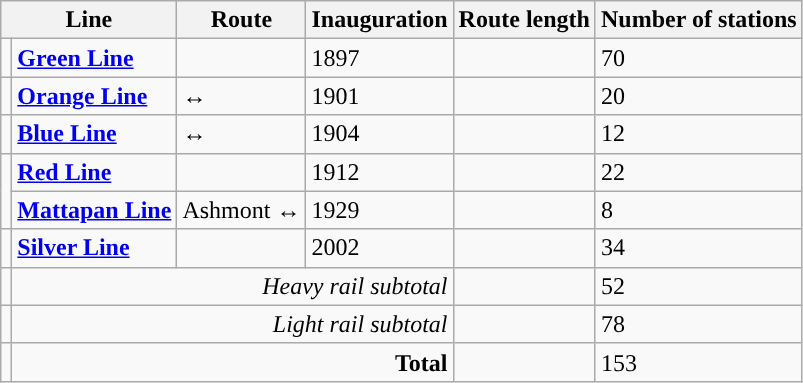<table class="wikitable">
<tr>
<th colspan="2">Line</th>
<th>Route</th>
<th>Inauguration</th>
<th>Route length</th>
<th>Number of stations</th>
</tr>
<tr>
<td style="text-align:center; color: white; background-color: #"></td>
<td><strong><a href='#'>Green Line</a></strong></td>
<td></td>
<td>1897</td>
<td></td>
<td>70</td>
</tr>
<tr>
<td style="text-align:center; color: white; background-color: #"></td>
<td><strong><a href='#'>Orange Line</a></strong></td>
<td> ↔ </td>
<td>1901</td>
<td></td>
<td>20</td>
</tr>
<tr>
<td style="text-align:center; color: white; background-color: #"></td>
<td><strong><a href='#'>Blue Line</a></strong></td>
<td> ↔ </td>
<td>1904</td>
<td></td>
<td>12</td>
</tr>
<tr>
<td rowspan="2" style="text-align:center; color: white; background-color: #"></td>
<td><strong><a href='#'>Red Line</a></strong></td>
<td></td>
<td>1912</td>
<td></td>
<td>22</td>
</tr>
<tr>
<td><strong><a href='#'>Mattapan Line</a></strong></td>
<td>Ashmont ↔ </td>
<td>1929</td>
<td></td>
<td>8</td>
</tr>
<tr>
<td style="text-align:center; color: white; background-color: #"></td>
<td><strong><a href='#'>Silver Line</a></strong></td>
<td></td>
<td>2002</td>
<td></td>
<td>34</td>
</tr>
<tr>
<td></td>
<td colspan="3" align="right"><em>Heavy rail subtotal</em></td>
<td></td>
<td>52</td>
</tr>
<tr>
<td></td>
<td colspan="3" align="right"><em>Light rail subtotal</em></td>
<td></td>
<td>78</td>
</tr>
<tr>
<td></td>
<td colspan="3" align="right"><strong>Total</strong></td>
<td></td>
<td>153</td>
</tr>
</table>
